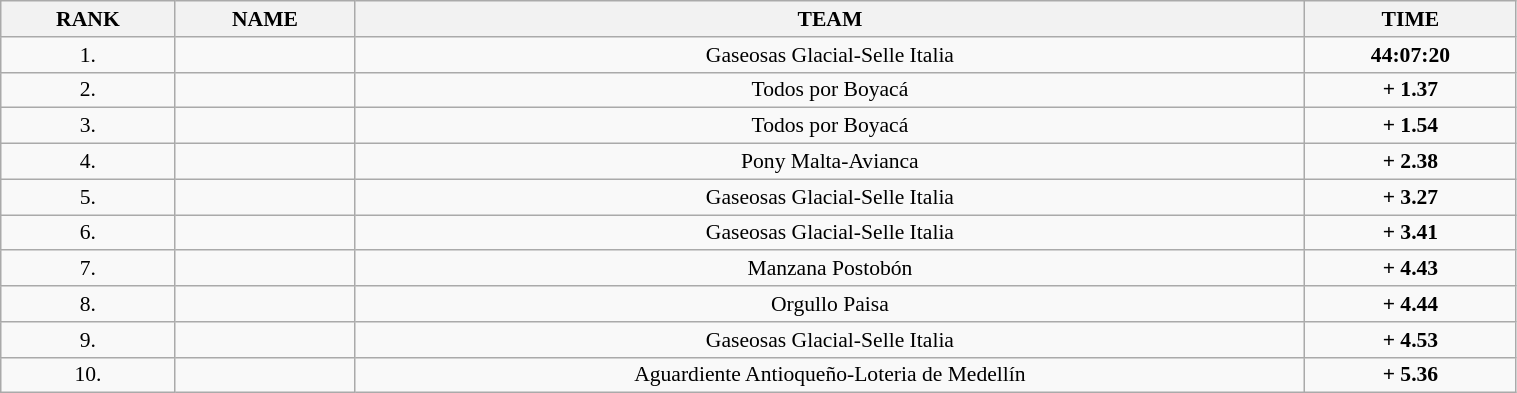<table class=wikitable style="font-size:90%" width="80%">
<tr>
<th>RANK</th>
<th>NAME</th>
<th>TEAM</th>
<th>TIME</th>
</tr>
<tr>
<td align="center">1.</td>
<td></td>
<td align="center">Gaseosas Glacial-Selle Italia</td>
<td align="center"><strong>44:07:20</strong></td>
</tr>
<tr>
<td align="center">2.</td>
<td></td>
<td align="center">Todos por Boyacá</td>
<td align="center"><strong>+ 1.37</strong></td>
</tr>
<tr>
<td align="center">3.</td>
<td></td>
<td align="center">Todos por Boyacá</td>
<td align="center"><strong>+ 1.54</strong></td>
</tr>
<tr>
<td align="center">4.</td>
<td></td>
<td align="center">Pony Malta-Avianca</td>
<td align="center"><strong>+ 2.38</strong></td>
</tr>
<tr>
<td align="center">5.</td>
<td></td>
<td align="center">Gaseosas Glacial-Selle Italia</td>
<td align="center"><strong>+ 3.27</strong></td>
</tr>
<tr>
<td align="center">6.</td>
<td></td>
<td align="center">Gaseosas Glacial-Selle Italia</td>
<td align="center"><strong>+ 3.41</strong></td>
</tr>
<tr>
<td align="center">7.</td>
<td></td>
<td align="center">Manzana Postobón</td>
<td align="center"><strong>+ 4.43</strong></td>
</tr>
<tr>
<td align="center">8.</td>
<td></td>
<td align="center">Orgullo Paisa</td>
<td align="center"><strong>+ 4.44</strong></td>
</tr>
<tr>
<td align="center">9.</td>
<td></td>
<td align="center">Gaseosas Glacial-Selle Italia</td>
<td align="center"><strong>+ 4.53</strong></td>
</tr>
<tr>
<td align="center">10.</td>
<td></td>
<td align="center">Aguardiente Antioqueño-Loteria de Medellín</td>
<td align="center"><strong>+ 5.36</strong></td>
</tr>
</table>
